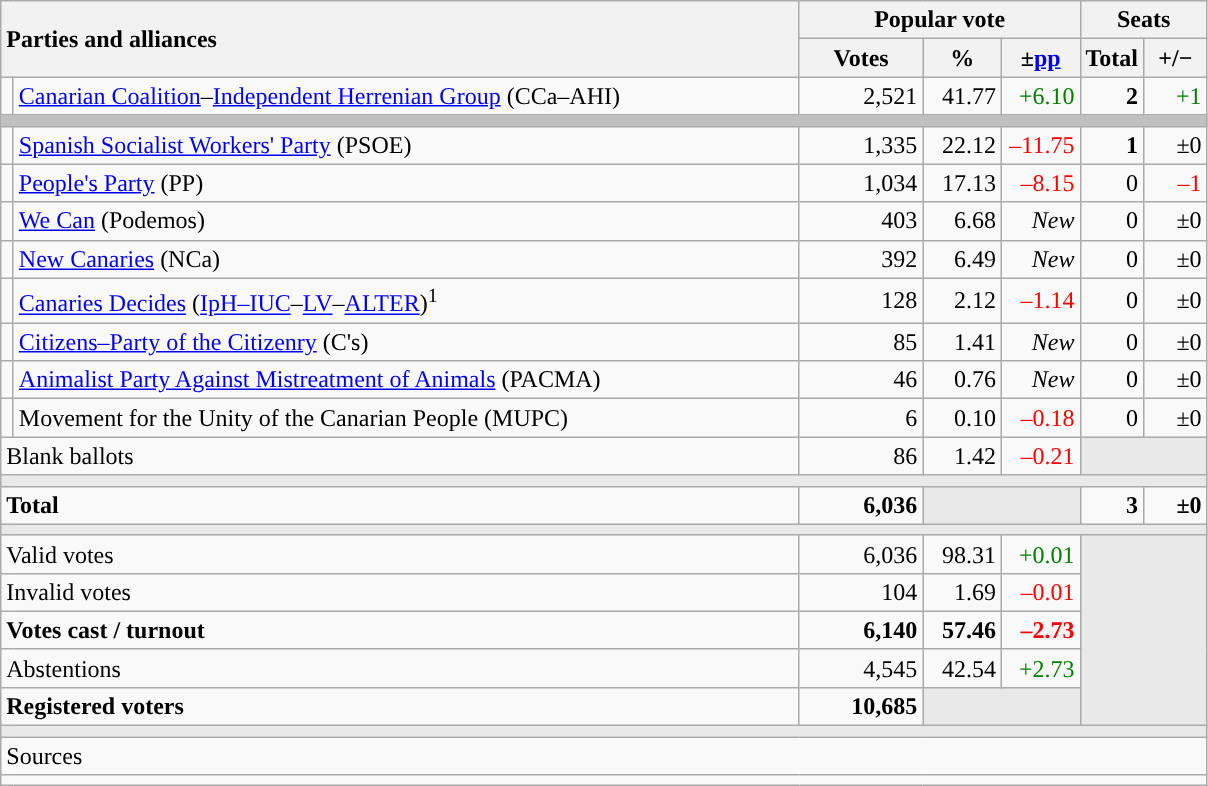<table class="wikitable" style="text-align:right;">
<tr>
<th style="text-align:left;" rowspan="2" colspan="2" width="525">Parties and alliances</th>
<th colspan="3">Popular vote</th>
<th colspan="2">Seats</th>
</tr>
<tr>
<th width="75">Votes</th>
<th width="45">%</th>
<th width="45">±<a href='#'>pp</a></th>
<th width="35">Total</th>
<th width="35">+/−</th>
</tr>
<tr>
<td width="1" style="color:inherit;background:"></td>
<td align="left"><a href='#'>Canarian Coalition</a>–<a href='#'>Independent Herrenian Group</a> (CCa–AHI)</td>
<td>2,521</td>
<td>41.77</td>
<td style="color:green;">+6.10</td>
<td><strong>2</strong></td>
<td style="color:green;">+1</td>
</tr>
<tr>
<td colspan="7" bgcolor="#C0C0C0"></td>
</tr>
<tr>
<td style="color:inherit;background:"></td>
<td align="left"><a href='#'>Spanish Socialist Workers' Party</a> (PSOE)</td>
<td>1,335</td>
<td>22.12</td>
<td style="color:red;">–11.75</td>
<td><strong>1</strong></td>
<td>±0</td>
</tr>
<tr>
<td style="color:inherit;background:"></td>
<td align="left"><a href='#'>People's Party</a> (PP)</td>
<td>1,034</td>
<td>17.13</td>
<td style="color:red;">–8.15</td>
<td>0</td>
<td style="color:red;">–1</td>
</tr>
<tr>
<td style="color:inherit;background:"></td>
<td align="left"><a href='#'>We Can</a> (Podemos)</td>
<td>403</td>
<td>6.68</td>
<td><em>New</em></td>
<td>0</td>
<td>±0</td>
</tr>
<tr>
<td style="color:inherit;background:"></td>
<td align="left"><a href='#'>New Canaries</a> (NCa)</td>
<td>392</td>
<td>6.49</td>
<td><em>New</em></td>
<td>0</td>
<td>±0</td>
</tr>
<tr>
<td style="color:inherit;background:"></td>
<td align="left"><a href='#'>Canaries Decides</a> (<a href='#'>IpH–IUC</a>–<a href='#'>LV</a>–<a href='#'>ALTER</a>)<sup>1</sup></td>
<td>128</td>
<td>2.12</td>
<td style="color:red;">–1.14</td>
<td>0</td>
<td>±0</td>
</tr>
<tr>
<td style="color:inherit;background:"></td>
<td align="left"><a href='#'>Citizens–Party of the Citizenry</a> (C's)</td>
<td>85</td>
<td>1.41</td>
<td><em>New</em></td>
<td>0</td>
<td>±0</td>
</tr>
<tr>
<td style="color:inherit;background:"></td>
<td align="left"><a href='#'>Animalist Party Against Mistreatment of Animals</a> (PACMA)</td>
<td>46</td>
<td>0.76</td>
<td><em>New</em></td>
<td>0</td>
<td>±0</td>
</tr>
<tr>
<td style="color:inherit;background:"></td>
<td align="left">Movement for the Unity of the Canarian People (MUPC)</td>
<td>6</td>
<td>0.10</td>
<td style="color:red;">–0.18</td>
<td>0</td>
<td>±0</td>
</tr>
<tr>
<td align="left" colspan="2">Blank ballots</td>
<td>86</td>
<td>1.42</td>
<td style="color:red;">–0.21</td>
<td bgcolor="#E9E9E9" colspan="2"></td>
</tr>
<tr>
<td colspan="7" bgcolor="#E9E9E9"></td>
</tr>
<tr style="font-weight:bold;">
<td align="left" colspan="2">Total</td>
<td>6,036</td>
<td bgcolor="#E9E9E9" colspan="2"></td>
<td>3</td>
<td>±0</td>
</tr>
<tr>
<td colspan="7" bgcolor="#E9E9E9"></td>
</tr>
<tr>
<td align="left" colspan="2">Valid votes</td>
<td>6,036</td>
<td>98.31</td>
<td style="color:green;">+0.01</td>
<td bgcolor="#E9E9E9" colspan="2" rowspan="5"></td>
</tr>
<tr>
<td align="left" colspan="2">Invalid votes</td>
<td>104</td>
<td>1.69</td>
<td style="color:red;">–0.01</td>
</tr>
<tr style="font-weight:bold;">
<td align="left" colspan="2">Votes cast / turnout</td>
<td>6,140</td>
<td>57.46</td>
<td style="color:red;">–2.73</td>
</tr>
<tr>
<td align="left" colspan="2">Abstentions</td>
<td>4,545</td>
<td>42.54</td>
<td style="color:green;">+2.73</td>
</tr>
<tr style="font-weight:bold;">
<td align="left" colspan="2">Registered voters</td>
<td>10,685</td>
<td bgcolor="#E9E9E9" colspan="2"></td>
</tr>
<tr>
<td colspan="7" bgcolor="#E9E9E9"></td>
</tr>
<tr>
<td align="left" colspan="7">Sources</td>
</tr>
<tr>
<td colspan="7" style="text-align:left; max-width:790px;"></td>
</tr>
</table>
